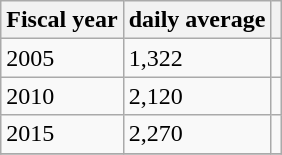<table class="wikitable">
<tr>
<th>Fiscal year</th>
<th>daily average</th>
<th></th>
</tr>
<tr>
<td>2005</td>
<td>1,322</td>
<td></td>
</tr>
<tr>
<td>2010</td>
<td>2,120</td>
<td></td>
</tr>
<tr>
<td>2015</td>
<td>2,270</td>
<td></td>
</tr>
<tr>
</tr>
</table>
